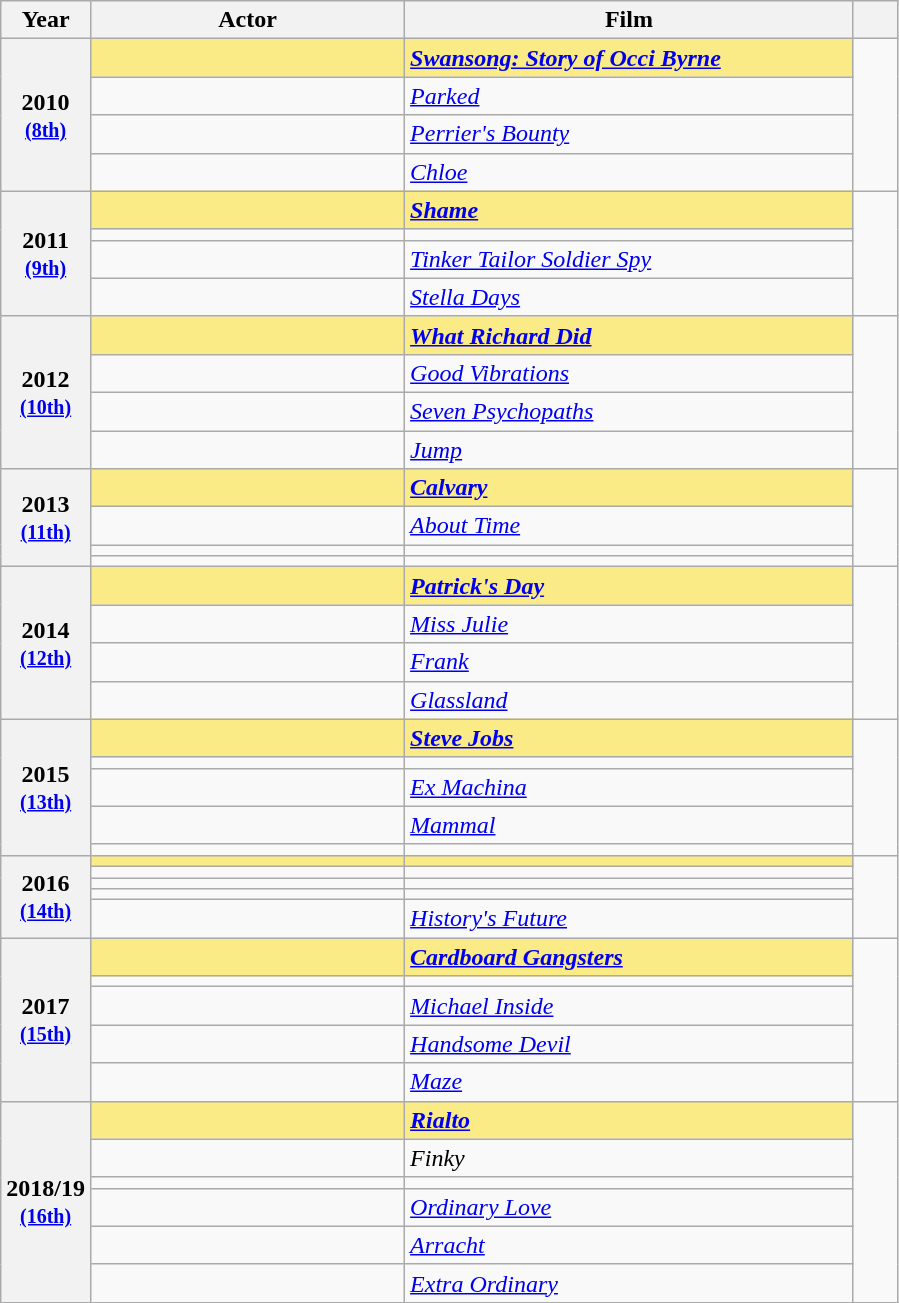<table class="wikitable sortable">
<tr>
<th scope="col" style="width:10%;">Year</th>
<th scope="col" style="width:35%;">Actor</th>
<th scope="col" style="width:50%;">Film</th>
<th scope="col" style="width:5%;" class="unsortable"></th>
</tr>
<tr>
<th scope="row" rowspan=4 style="text-align:center">2010<br><small><a href='#'>(8th)</a></small></th>
<td style="background:#FAEB86;"><strong> </strong></td>
<td style="background:#FAEB86;"><strong><em><a href='#'>Swansong: Story of Occi Byrne</a></em></strong></td>
<td rowspan=4 style="text-align:center;"></td>
</tr>
<tr>
<td></td>
<td><em><a href='#'>Parked</a></em></td>
</tr>
<tr>
<td></td>
<td><em><a href='#'>Perrier's Bounty</a></em></td>
</tr>
<tr>
<td></td>
<td><em><a href='#'>Chloe</a></em></td>
</tr>
<tr>
<th scope="row" rowspan=4 style="text-align:center">2011<br><small><a href='#'>(9th)</a></small></th>
<td style="background:#FAEB86;"><strong> </strong></td>
<td style="background:#FAEB86;"><strong><em><a href='#'>Shame</a></em></strong></td>
<td rowspan=4 style="text-align:center;"></td>
</tr>
<tr>
<td></td>
<td></td>
</tr>
<tr>
<td></td>
<td><em><a href='#'>Tinker Tailor Soldier Spy</a></em></td>
</tr>
<tr>
<td></td>
<td><em><a href='#'>Stella Days</a></em></td>
</tr>
<tr>
<th scope="row" rowspan=4 style="text-align:center">2012<br><small><a href='#'>(10th)</a></small></th>
<td style="background:#FAEB86;"><strong> </strong></td>
<td style="background:#FAEB86;"><strong><em><a href='#'>What Richard Did</a></em></strong></td>
<td rowspan=4 style="text-align:center;"></td>
</tr>
<tr>
<td></td>
<td><em><a href='#'>Good Vibrations</a></em></td>
</tr>
<tr>
<td></td>
<td><em><a href='#'>Seven Psychopaths</a></em></td>
</tr>
<tr>
<td></td>
<td><em><a href='#'>Jump</a></em></td>
</tr>
<tr>
<th scope="row" rowspan=4 style="text-align:center">2013<br><small><a href='#'>(11th)</a></small></th>
<td style="background:#FAEB86;"><strong> </strong></td>
<td style="background:#FAEB86;"><strong><em><a href='#'>Calvary</a></em></strong></td>
<td rowspan=4 style="text-align:center;"></td>
</tr>
<tr>
<td></td>
<td><em><a href='#'>About Time</a></em></td>
</tr>
<tr>
<td></td>
<td></td>
</tr>
<tr>
<td></td>
<td></td>
</tr>
<tr>
<th scope="row" rowspan=4 style="text-align:center">2014<br><small><a href='#'>(12th)</a></small></th>
<td style="background:#FAEB86;"><strong> </strong></td>
<td style="background:#FAEB86;"><strong><em><a href='#'>Patrick's Day</a></em></strong></td>
<td rowspan=4 style="text-align:center;"></td>
</tr>
<tr>
<td></td>
<td><em><a href='#'>Miss Julie</a></em></td>
</tr>
<tr>
<td></td>
<td><em><a href='#'>Frank</a></em></td>
</tr>
<tr>
<td></td>
<td><em><a href='#'>Glassland</a></em></td>
</tr>
<tr>
<th scope="row" rowspan=5 style="text-align:center">2015<br><small><a href='#'>(13th)</a></small></th>
<td style="background:#FAEB86;"><strong> </strong></td>
<td style="background:#FAEB86;"><strong><em><a href='#'>Steve Jobs</a></em></strong></td>
<td rowspan=5 style="text-align:center;"></td>
</tr>
<tr>
<td></td>
<td></td>
</tr>
<tr>
<td></td>
<td><em><a href='#'>Ex Machina</a></em></td>
</tr>
<tr>
<td></td>
<td><em><a href='#'>Mammal</a></em></td>
</tr>
<tr>
<td></td>
<td></td>
</tr>
<tr>
<th scope="row" rowspan=5 style="text-align:center">2016<br><small><a href='#'>(14th)</a></small></th>
<td style="background:#FAEB86;"><strong> </strong></td>
<td style="background:#FAEB86;"><strong></strong></td>
<td rowspan=5 style="text-align:center;"></td>
</tr>
<tr>
<td></td>
<td></td>
</tr>
<tr>
<td></td>
<td></td>
</tr>
<tr>
<td></td>
<td></td>
</tr>
<tr>
<td></td>
<td><em><a href='#'>History's Future</a></em></td>
</tr>
<tr>
<th scope="row" rowspan=5 style="text-align:center">2017<br><small><a href='#'>(15th)</a></small></th>
<td style="background:#FAEB86;"><strong> </strong></td>
<td style="background:#FAEB86;"><strong><em><a href='#'>Cardboard Gangsters</a></em></strong></td>
<td rowspan=5 style="text-align:center;"></td>
</tr>
<tr>
<td></td>
<td></td>
</tr>
<tr>
<td></td>
<td><em><a href='#'>Michael Inside</a></em></td>
</tr>
<tr>
<td></td>
<td><em><a href='#'>Handsome Devil</a></em></td>
</tr>
<tr>
<td></td>
<td><em><a href='#'>Maze</a></em></td>
</tr>
<tr>
<th scope="row" rowspan=6 style="text-align:center">2018/19<br><small><a href='#'>(16th)</a></small></th>
<td style="background:#FAEB86;"><strong> </strong></td>
<td style="background:#FAEB86;"><strong><em><a href='#'>Rialto</a></em></strong></td>
<td rowspan=6 style="text-align:center;"></td>
</tr>
<tr>
<td></td>
<td><em>Finky</em></td>
</tr>
<tr>
<td></td>
<td></td>
</tr>
<tr>
<td></td>
<td><em><a href='#'>Ordinary Love</a></em></td>
</tr>
<tr>
<td></td>
<td><em><a href='#'>Arracht</a></em></td>
</tr>
<tr>
<td></td>
<td><em><a href='#'>Extra Ordinary</a></em></td>
</tr>
</table>
